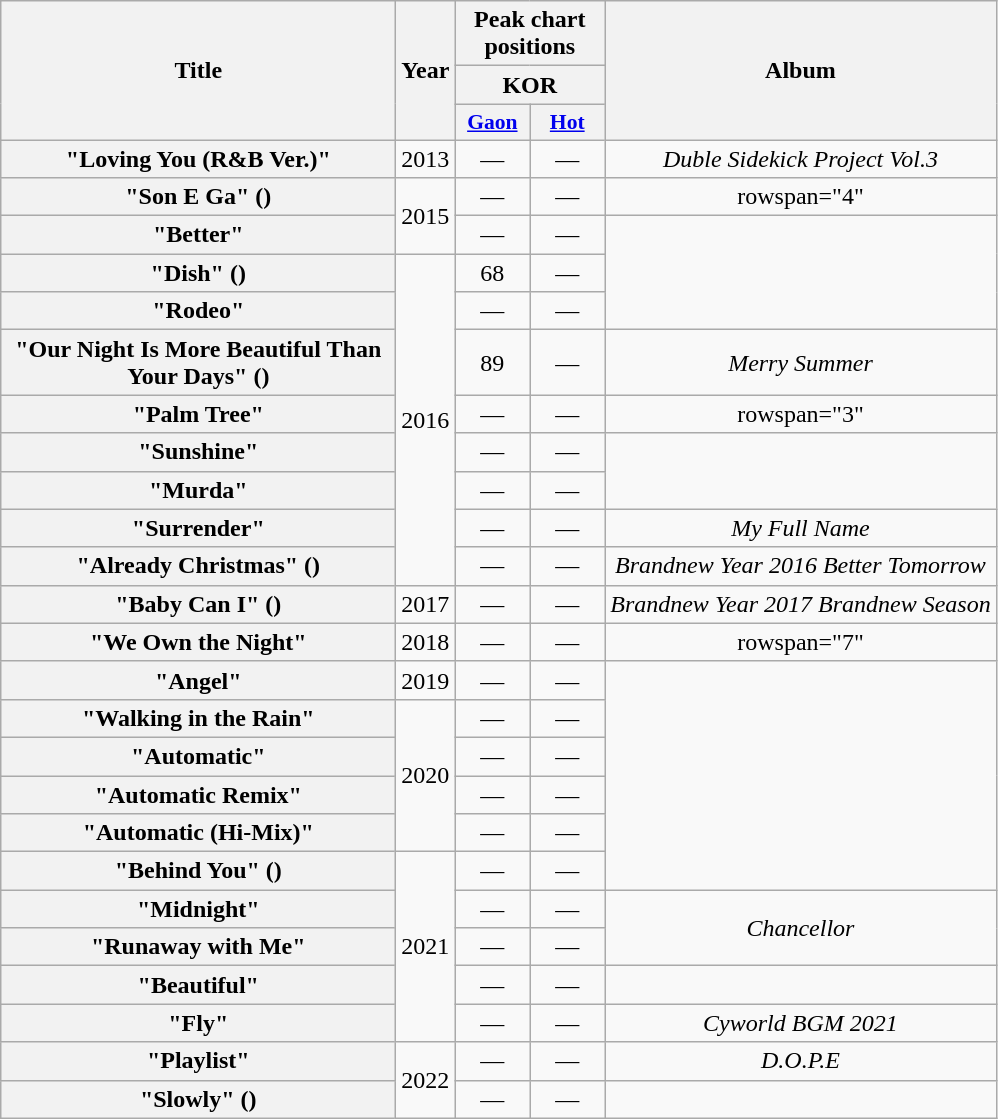<table class="wikitable plainrowheaders" style="text-align:center;" border="1">
<tr>
<th scope="col" rowspan="3" style="width:16em;">Title</th>
<th scope="col" rowspan="3">Year</th>
<th scope="col" colspan="2">Peak chart positions</th>
<th scope="col" rowspan="3">Album</th>
</tr>
<tr>
<th scope="col" colspan="2">KOR</th>
</tr>
<tr>
<th scope="col" style="width:3em;font-size:90%;"><a href='#'>Gaon</a><br></th>
<th scope="col" style="width:3em;font-size:90%;"><a href='#'>Hot</a></th>
</tr>
<tr>
<th scope="row">"Loving You (R&B Ver.)"</th>
<td>2013</td>
<td>—</td>
<td>—</td>
<td><em>Duble Sidekick Project Vol.3</em></td>
</tr>
<tr>
<th scope="row">"Son E Ga" ()<br></th>
<td rowspan="2">2015</td>
<td>—</td>
<td>—</td>
<td>rowspan="4" </td>
</tr>
<tr>
<th scope="row">"Better"</th>
<td>—</td>
<td>—</td>
</tr>
<tr>
<th scope="row">"Dish" ()<br></th>
<td rowspan="8">2016</td>
<td>68</td>
<td>—</td>
</tr>
<tr>
<th scope="row">"Rodeo"<br></th>
<td>—</td>
<td>—</td>
</tr>
<tr>
<th scope="row">"Our Night Is More Beautiful Than Your Days" ()<br></th>
<td>89</td>
<td>—</td>
<td><em>Merry Summer</em></td>
</tr>
<tr>
<th scope="row">"Palm Tree"<br></th>
<td>—</td>
<td>—</td>
<td>rowspan="3" </td>
</tr>
<tr>
<th scope="row">"Sunshine"<br></th>
<td>—</td>
<td>—</td>
</tr>
<tr>
<th scope="row">"Murda"<br></th>
<td>—</td>
<td>—</td>
</tr>
<tr>
<th scope="row">"Surrender"<br></th>
<td>—</td>
<td>—</td>
<td><em>My Full Name</em></td>
</tr>
<tr>
<th scope="row">"Already Christmas" ()<br></th>
<td>—</td>
<td>—</td>
<td><em>Brandnew Year 2016 Better Tomorrow</em></td>
</tr>
<tr>
<th scope="row">"Baby Can I" ()<br></th>
<td>2017</td>
<td>—</td>
<td>—</td>
<td><em>Brandnew Year 2017 Brandnew Season</em></td>
</tr>
<tr>
<th scope="row">"We Own the Night"<br></th>
<td>2018</td>
<td>—</td>
<td>—</td>
<td>rowspan="7" </td>
</tr>
<tr>
<th scope="row">"Angel"<br></th>
<td>2019</td>
<td>—</td>
<td>—</td>
</tr>
<tr>
<th scope="row">"Walking in the Rain"<br></th>
<td rowspan="4">2020</td>
<td>—</td>
<td>—</td>
</tr>
<tr>
<th scope="row">"Automatic"<br></th>
<td>—</td>
<td>—</td>
</tr>
<tr>
<th scope="row">"Automatic Remix"<br></th>
<td>—</td>
<td>—</td>
</tr>
<tr>
<th scope="row">"Automatic (Hi-Mix)"<br></th>
<td>—</td>
<td>—</td>
</tr>
<tr>
<th scope="row">"Behind You" ()</th>
<td rowspan="5">2021</td>
<td>—</td>
<td>—</td>
</tr>
<tr>
<th scope="row">"Midnight"<br></th>
<td>—</td>
<td>—</td>
<td rowspan="2"><em>Chancellor</em></td>
</tr>
<tr>
<th scope="row">"Runaway with Me"</th>
<td>—</td>
<td>—</td>
</tr>
<tr>
<th scope="row">"Beautiful"<br></th>
<td>—</td>
<td>—</td>
<td></td>
</tr>
<tr>
<th scope="row">"Fly"<br></th>
<td>—</td>
<td>—</td>
<td><em>Cyworld BGM 2021</em></td>
</tr>
<tr>
<th scope="row">"Playlist"<br></th>
<td rowspan="2">2022</td>
<td>—</td>
<td>—</td>
<td><em>D.O.P.E</em></td>
</tr>
<tr>
<th scope="row">"Slowly" ()</th>
<td>—</td>
<td>—</td>
<td></td>
</tr>
</table>
